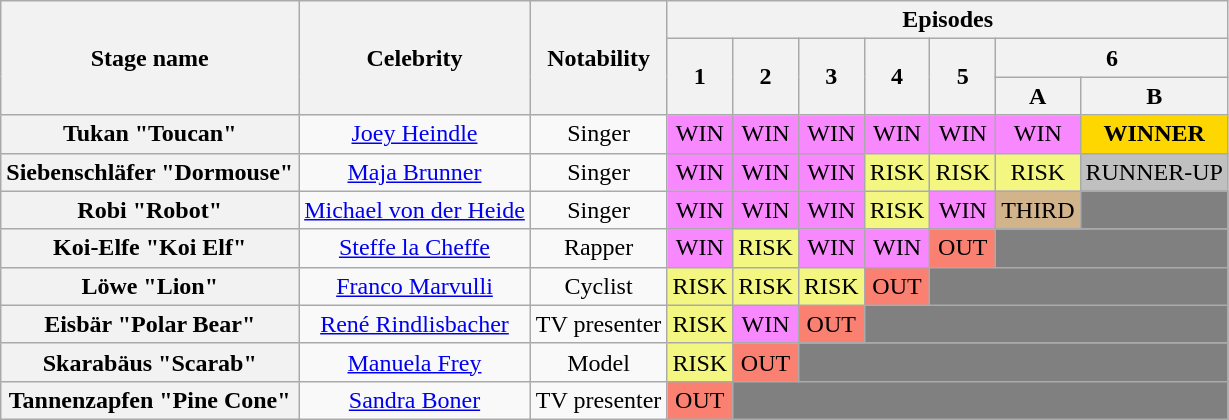<table class="wikitable" style="text-align:center">
<tr>
<th rowspan="3">Stage name</th>
<th rowspan="3">Celebrity</th>
<th rowspan="3">Notability</th>
<th colspan="7">Episodes</th>
</tr>
<tr>
<th rowspan=2>1</th>
<th rowspan=2>2</th>
<th rowspan=2>3</th>
<th rowspan=2>4</th>
<th rowspan=2>5</th>
<th colspan=2 rowspan=1>6</th>
</tr>
<tr>
<th>A</th>
<th>B</th>
</tr>
<tr>
<th>Tukan "Toucan"</th>
<td><a href='#'>Joey Heindle</a></td>
<td>Singer</td>
<td bgcolor="F888FD">WIN</td>
<td bgcolor="F888FD">WIN</td>
<td bgcolor="F888FD">WIN</td>
<td bgcolor="F888FD">WIN</td>
<td bgcolor="F888FD">WIN</td>
<td bgcolor=#F888FD>WIN</td>
<td bgcolor="gold"><strong>WINNER</strong></td>
</tr>
<tr>
<th>Siebenschläfer "Dormouse"</th>
<td><a href='#'>Maja Brunner</a></td>
<td>Singer</td>
<td bgcolor="F888FD">WIN</td>
<td bgcolor="F888FD">WIN</td>
<td bgcolor="F888FD">WIN</td>
<td bgcolor="#F3F781">RISK</td>
<td bgcolor="#F3F781">RISK</td>
<td bgcolor=#F3F781>RISK</td>
<td bgcolor=silver>RUNNER-UP</td>
</tr>
<tr>
<th>Robi "Robot"</th>
<td><a href='#'>Michael von der Heide</a></td>
<td>Singer</td>
<td bgcolor="F888FD">WIN</td>
<td bgcolor="F888FD">WIN</td>
<td bgcolor="F888FD">WIN</td>
<td bgcolor="#F3F781">RISK</td>
<td bgcolor="F888FD">WIN</td>
<td bgcolor=tan>THIRD</td>
<td bgcolor=grey></td>
</tr>
<tr>
<th>Koi-Elfe "Koi Elf"</th>
<td><a href='#'>Steffe la Cheffe</a></td>
<td>Rapper</td>
<td bgcolor="F888FD">WIN</td>
<td bgcolor="#F3F781">RISK</td>
<td bgcolor="F888FD">WIN</td>
<td bgcolor="F888FD">WIN</td>
<td bgcolor="salmon">OUT</td>
<td colspan=2 bgcolor=grey></td>
</tr>
<tr>
<th>Löwe "Lion"</th>
<td><a href='#'>Franco Marvulli</a></td>
<td>Cyclist</td>
<td bgcolor="#F3F781">RISK</td>
<td bgcolor="#F3F781">RISK</td>
<td bgcolor="#F3F781">RISK</td>
<td bgcolor="salmon">OUT</td>
<td colspan=3 bgcolor=grey></td>
</tr>
<tr>
<th>Eisbär "Polar Bear"</th>
<td><a href='#'>René Rindlisbacher</a></td>
<td>TV presenter</td>
<td bgcolor="#F3F781">RISK</td>
<td bgcolor="F888FD">WIN</td>
<td bgcolor="salmon">OUT</td>
<td colspan=4 bgcolor=grey></td>
</tr>
<tr>
<th>Skarabäus "Scarab"</th>
<td><a href='#'>Manuela Frey</a></td>
<td>Model</td>
<td bgcolor="#F3F781">RISK</td>
<td bgcolor="salmon">OUT</td>
<td colspan=5 bgcolor="grey"></td>
</tr>
<tr>
<th>Tannenzapfen "Pine Cone"</th>
<td><a href='#'>Sandra Boner</a></td>
<td>TV presenter</td>
<td bgcolor="salmon">OUT</td>
<td colspan=6 bgcolor="grey"></td>
</tr>
</table>
